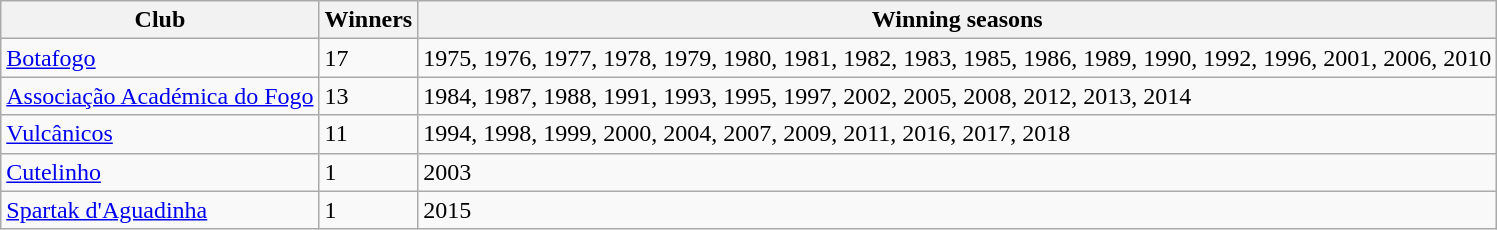<table class="wikitable">
<tr>
<th>Club</th>
<th>Winners</th>
<th>Winning seasons</th>
</tr>
<tr>
<td><a href='#'>Botafogo</a></td>
<td>17</td>
<td>1975, 1976, 1977, 1978, 1979, 1980, 1981, 1982, 1983, 1985, 1986, 1989, 1990, 1992, 1996, 2001, 2006, 2010</td>
</tr>
<tr>
<td><a href='#'>Associação Académica do Fogo</a></td>
<td>13</td>
<td>1984, 1987, 1988, 1991, 1993, 1995, 1997, 2002, 2005, 2008, 2012, 2013, 2014</td>
</tr>
<tr>
<td><a href='#'>Vulcânicos</a></td>
<td>11</td>
<td>1994, 1998, 1999, 2000, 2004, 2007, 2009, 2011, 2016, 2017, 2018</td>
</tr>
<tr>
<td><a href='#'>Cutelinho</a></td>
<td>1</td>
<td>2003</td>
</tr>
<tr>
<td><a href='#'>Spartak d'Aguadinha</a></td>
<td>1</td>
<td>2015</td>
</tr>
</table>
